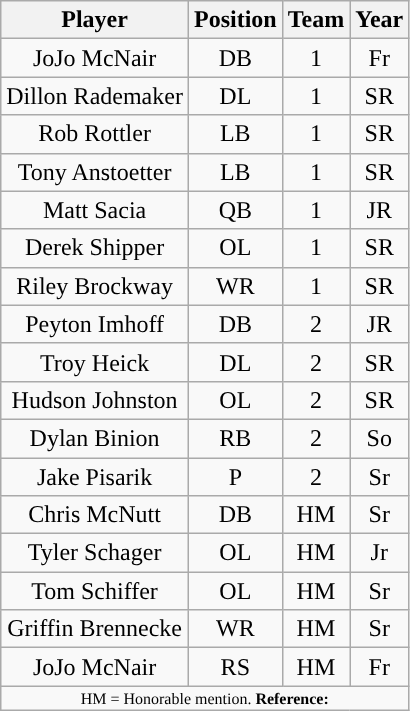<table class="wikitable sortable sortable" style="text-align: center">
<tr align=center>
<th>Player</th>
<th>Position</th>
<th>Team</th>
<th>Year</th>
</tr>
<tr>
<td>JoJo McNair</td>
<td>DB</td>
<td>1</td>
<td>Fr</td>
</tr>
<tr>
<td>Dillon Rademaker</td>
<td>DL</td>
<td>1</td>
<td>SR</td>
</tr>
<tr>
<td>Rob Rottler</td>
<td>LB</td>
<td>1</td>
<td>SR</td>
</tr>
<tr>
<td>Tony Anstoetter</td>
<td>LB</td>
<td>1</td>
<td>SR</td>
</tr>
<tr>
<td>Matt Sacia</td>
<td>QB</td>
<td>1</td>
<td>JR</td>
</tr>
<tr>
<td>Derek Shipper</td>
<td>OL</td>
<td>1</td>
<td>SR</td>
</tr>
<tr>
<td>Riley Brockway</td>
<td>WR</td>
<td>1</td>
<td>SR</td>
</tr>
<tr>
<td>Peyton Imhoff</td>
<td>DB</td>
<td>2</td>
<td>JR</td>
</tr>
<tr>
<td>Troy Heick</td>
<td>DL</td>
<td>2</td>
<td>SR</td>
</tr>
<tr>
<td>Hudson Johnston</td>
<td>OL</td>
<td>2</td>
<td>SR</td>
</tr>
<tr>
<td>Dylan Binion</td>
<td>RB</td>
<td>2</td>
<td>So</td>
</tr>
<tr>
<td>Jake Pisarik</td>
<td>P</td>
<td>2</td>
<td>Sr</td>
</tr>
<tr>
<td>Chris McNutt</td>
<td>DB</td>
<td>HM</td>
<td>Sr</td>
</tr>
<tr>
<td>Tyler Schager</td>
<td>OL</td>
<td>HM</td>
<td>Jr</td>
</tr>
<tr>
<td>Tom Schiffer</td>
<td>OL</td>
<td>HM</td>
<td>Sr</td>
</tr>
<tr>
<td>Griffin Brennecke</td>
<td>WR</td>
<td>HM</td>
<td>Sr</td>
</tr>
<tr>
<td>JoJo McNair</td>
<td>RS</td>
<td>HM</td>
<td>Fr</td>
</tr>
<tr class="sortbottom">
<td colspan="4"  style="font-size:8pt; text-align:center;">HM = Honorable mention. <strong>Reference:</strong></td>
</tr>
</table>
